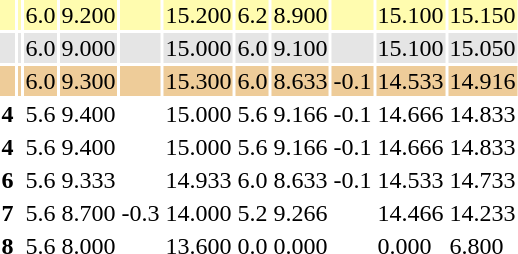<table>
<tr style="background: #fffcaf">
<th scope=row style="text-align:center"></th>
<td align=left></td>
<td>6.0</td>
<td>9.200</td>
<td></td>
<td>15.200</td>
<td>6.2</td>
<td>8.900</td>
<td></td>
<td>15.100</td>
<td>15.150</td>
</tr>
<tr style="background: #e5e5e5">
<th scope=row style="text-align:center"></th>
<td align=left></td>
<td>6.0</td>
<td>9.000</td>
<td></td>
<td>15.000</td>
<td>6.0</td>
<td>9.100</td>
<td></td>
<td>15.100</td>
<td>15.050</td>
</tr>
<tr style="background: #eecc99">
<th scope=row style="text-align:center"></th>
<td align=left></td>
<td>6.0</td>
<td>9.300</td>
<td></td>
<td>15.300</td>
<td>6.0</td>
<td>8.633</td>
<td>-0.1</td>
<td>14.533</td>
<td>14.916</td>
</tr>
<tr>
<th scope=row style="text-align:center">4</th>
<td align=left></td>
<td>5.6</td>
<td>9.400</td>
<td></td>
<td>15.000</td>
<td>5.6</td>
<td>9.166</td>
<td>-0.1</td>
<td>14.666</td>
<td>14.833</td>
</tr>
<tr>
<th scope=row style="text-align:center">4</th>
<td align=left></td>
<td>5.6</td>
<td>9.400</td>
<td></td>
<td>15.000</td>
<td>5.6</td>
<td>9.166</td>
<td>-0.1</td>
<td>14.666</td>
<td>14.833</td>
</tr>
<tr>
<th scope=row style="text-align:center">6</th>
<td align=left></td>
<td>5.6</td>
<td>9.333</td>
<td></td>
<td>14.933</td>
<td>6.0</td>
<td>8.633</td>
<td>-0.1</td>
<td>14.533</td>
<td>14.733</td>
</tr>
<tr>
<th scope=row style="text-align:center">7</th>
<td align=left></td>
<td>5.6</td>
<td>8.700</td>
<td>-0.3</td>
<td>14.000</td>
<td>5.2</td>
<td>9.266</td>
<td></td>
<td>14.466</td>
<td>14.233</td>
</tr>
<tr>
<th scope=row style="text-align:center">8</th>
<td align=left></td>
<td>5.6</td>
<td>8.000</td>
<td></td>
<td>13.600</td>
<td>0.0</td>
<td>0.000</td>
<td></td>
<td>0.000</td>
<td>6.800</td>
</tr>
<tr>
</tr>
</table>
